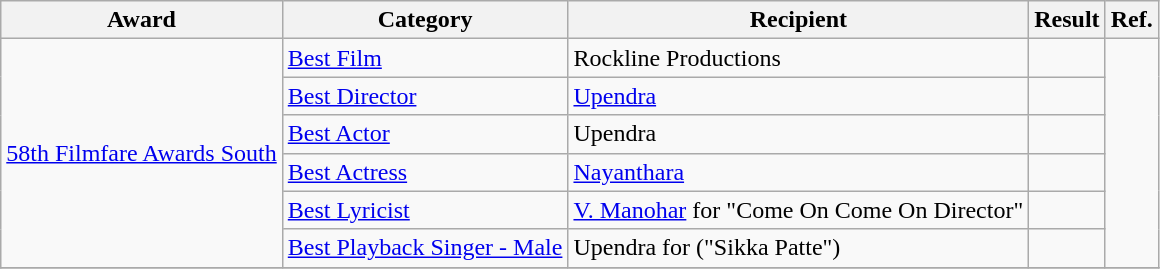<table class="wikitable sortable">
<tr>
<th>Award</th>
<th>Category</th>
<th>Recipient</th>
<th>Result</th>
<th>Ref.</th>
</tr>
<tr>
<td rowspan=6><a href='#'>58th Filmfare Awards South</a></td>
<td><a href='#'>Best Film</a></td>
<td>Rockline Productions</td>
<td></td>
<td rowspan=6></td>
</tr>
<tr>
<td><a href='#'>Best Director</a></td>
<td><a href='#'>Upendra</a></td>
<td></td>
</tr>
<tr>
<td><a href='#'>Best Actor</a></td>
<td>Upendra</td>
<td></td>
</tr>
<tr>
<td><a href='#'>Best Actress</a></td>
<td><a href='#'>Nayanthara</a></td>
<td></td>
</tr>
<tr>
<td><a href='#'>Best Lyricist</a></td>
<td><a href='#'>V. Manohar</a> for "Come On Come On Director"</td>
<td></td>
</tr>
<tr>
<td><a href='#'>Best  Playback Singer - Male</a></td>
<td>Upendra for ("Sikka Patte")</td>
<td></td>
</tr>
<tr>
</tr>
</table>
